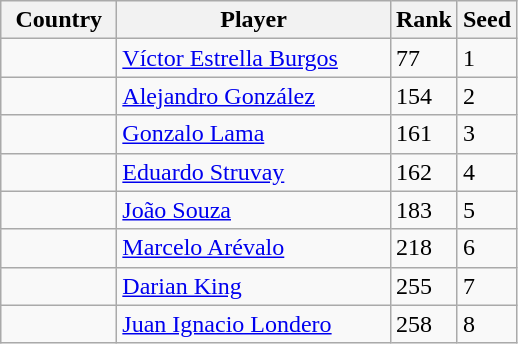<table class="sortable wikitable">
<tr>
<th width="70">Country</th>
<th width="175">Player</th>
<th>Rank</th>
<th>Seed</th>
</tr>
<tr>
<td></td>
<td><a href='#'>Víctor Estrella Burgos</a></td>
<td>77</td>
<td>1</td>
</tr>
<tr>
<td></td>
<td><a href='#'>Alejandro González</a></td>
<td>154</td>
<td>2</td>
</tr>
<tr>
<td></td>
<td><a href='#'>Gonzalo Lama</a></td>
<td>161</td>
<td>3</td>
</tr>
<tr>
<td></td>
<td><a href='#'>Eduardo Struvay</a></td>
<td>162</td>
<td>4</td>
</tr>
<tr>
<td></td>
<td><a href='#'>João Souza</a></td>
<td>183</td>
<td>5</td>
</tr>
<tr>
<td></td>
<td><a href='#'>Marcelo Arévalo</a></td>
<td>218</td>
<td>6</td>
</tr>
<tr>
<td></td>
<td><a href='#'>Darian King</a></td>
<td>255</td>
<td>7</td>
</tr>
<tr>
<td></td>
<td><a href='#'>Juan Ignacio Londero</a></td>
<td>258</td>
<td>8</td>
</tr>
</table>
